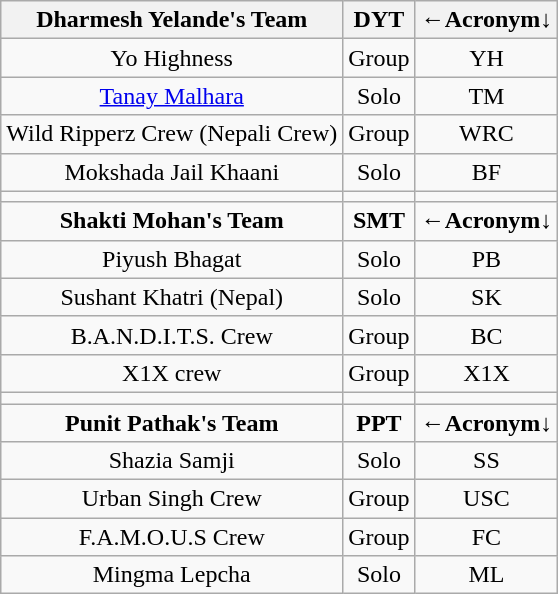<table class=wikitable>
<tr>
<th style="text-align: center; font-weight: bold;">Dharmesh Yelande's Team</th>
<th style="text-align: center;">DYT</th>
<th style="text-align: center; font-weight: bold;">←Acronym↓</th>
</tr>
<tr>
<td style="text-align: center;">Yo Highness</td>
<td style="text-align: center;">Group</td>
<td style="text-align: center;">YH</td>
</tr>
<tr>
<td style="text-align: center;"><a href='#'>Tanay Malhara</a></td>
<td style="text-align: center;">Solo</td>
<td style="text-align: center;">TM</td>
</tr>
<tr>
<td style="text-align: center;">Wild Ripperz Crew (Nepali Crew)</td>
<td style="text-align: center;">Group</td>
<td style="text-align: center;">WRC</td>
</tr>
<tr>
<td style="text-align: center;">Mokshada Jail Khaani</td>
<td style="text-align: center;">Solo</td>
<td style="text-align: center;">BF</td>
</tr>
<tr>
<td style="text-align: center;"></td>
<td style="text-align: center;"></td>
<td style="text-align: center;"></td>
</tr>
<tr>
<td style="text-align: center; font-weight: bold;">Shakti Mohan's Team</td>
<td style="text-align: center; font-weight: bold;">SMT</td>
<td style="text-align: center; font-weight: bold;">←Acronym↓</td>
</tr>
<tr>
<td style="text-align: center;">Piyush Bhagat</td>
<td style="text-align: center;">Solo</td>
<td style="text-align: center;">PB</td>
</tr>
<tr>
<td style="text-align: center;">Sushant Khatri (Nepal)</td>
<td style="text-align: center;">Solo</td>
<td style="text-align: center;">SK</td>
</tr>
<tr>
<td style="text-align: center;">B.A.N.D.I.T.S. Crew</td>
<td style="text-align: center;">Group</td>
<td style="text-align: center;">BC</td>
</tr>
<tr>
<td style="text-align: center;">X1X crew</td>
<td style="text-align: center;">Group</td>
<td style="text-align: center;">X1X</td>
</tr>
<tr>
<td style="text-align: center;"></td>
<td style="text-align: center;"></td>
<td style="text-align: center;"></td>
</tr>
<tr>
<td style="text-align: center; font-weight: bold;">Punit Pathak's Team</td>
<td style="text-align: center; font-weight: bold;">PPT</td>
<td style="text-align: center; font-weight: bold;">←Acronym↓</td>
</tr>
<tr>
<td style="text-align: center;">Shazia Samji</td>
<td style="text-align: center;">Solo</td>
<td style="text-align: center;">SS</td>
</tr>
<tr>
<td style="text-align: center;">Urban Singh Crew</td>
<td style="text-align: center;">Group</td>
<td style="text-align: center;">USC</td>
</tr>
<tr>
<td style="text-align: center;">F.A.M.O.U.S Crew</td>
<td style="text-align: center;">Group</td>
<td style="text-align: center;">FC</td>
</tr>
<tr>
<td style="text-align: center;">Mingma Lepcha</td>
<td style="text-align: center;">Solo</td>
<td style="text-align: center;">ML</td>
</tr>
</table>
